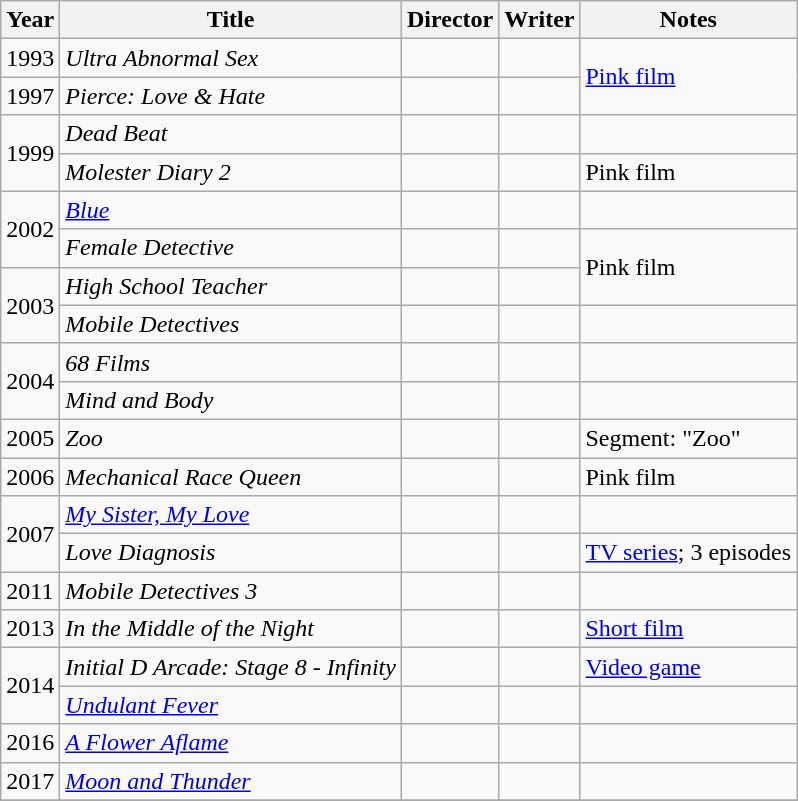<table class="wikitable">
<tr>
<th>Year</th>
<th>Title</th>
<th>Director</th>
<th>Writer</th>
<th>Notes</th>
</tr>
<tr>
<td>1993</td>
<td><em>Ultra Abnormal Sex</em></td>
<td></td>
<td></td>
<td rowspan="2"><a href='#'>Pink film</a></td>
</tr>
<tr>
<td>1997</td>
<td><em>Pierce: Love & Hate</em></td>
<td></td>
<td></td>
</tr>
<tr>
<td rowspan="2">1999</td>
<td><em>Dead Beat</em></td>
<td></td>
<td></td>
<td></td>
</tr>
<tr>
<td><em>Molester Diary 2</em></td>
<td></td>
<td></td>
<td>Pink film</td>
</tr>
<tr>
<td rowspan="2">2002</td>
<td><em><a href='#'>Blue</a></em></td>
<td></td>
<td></td>
<td></td>
</tr>
<tr>
<td><em>Female Detective</em></td>
<td></td>
<td></td>
<td rowspan="2">Pink film</td>
</tr>
<tr>
<td rowspan="2">2003</td>
<td><em>High School Teacher</em></td>
<td></td>
<td></td>
</tr>
<tr>
<td><em>Mobile Detectives</em></td>
<td></td>
<td></td>
<td></td>
</tr>
<tr>
<td rowspan="2">2004</td>
<td><em>68 Films</em></td>
<td></td>
<td></td>
<td></td>
</tr>
<tr>
<td><em>Mind and Body</em></td>
<td></td>
<td></td>
<td></td>
</tr>
<tr>
<td>2005</td>
<td><em>Zoo</em></td>
<td></td>
<td></td>
<td>Segment: "Zoo"</td>
</tr>
<tr>
<td>2006</td>
<td><em>Mechanical Race Queen</em></td>
<td></td>
<td></td>
<td>Pink film</td>
</tr>
<tr>
<td rowspan="2">2007</td>
<td><em><a href='#'>My Sister, My Love</a></em></td>
<td></td>
<td></td>
<td></td>
</tr>
<tr>
<td><em>Love Diagnosis</em></td>
<td></td>
<td></td>
<td><a href='#'>TV series</a>; 3 episodes</td>
</tr>
<tr>
<td>2011</td>
<td><em>Mobile Detectives 3</em></td>
<td></td>
<td></td>
<td></td>
</tr>
<tr>
<td>2013</td>
<td><em>In the Middle of the Night</em></td>
<td></td>
<td></td>
<td><a href='#'>Short film</a></td>
</tr>
<tr>
<td rowspan="2">2014</td>
<td><em>Initial D Arcade: Stage 8 - Infinity</em></td>
<td></td>
<td></td>
<td><a href='#'>Video game</a></td>
</tr>
<tr>
<td><em><a href='#'>Undulant Fever</a></em></td>
<td></td>
<td></td>
<td></td>
</tr>
<tr>
<td>2016</td>
<td><em><a href='#'>A Flower Aflame</a></em></td>
<td></td>
<td></td>
<td></td>
</tr>
<tr>
<td>2017</td>
<td><em><a href='#'>Moon and Thunder</a></em></td>
<td></td>
<td></td>
<td></td>
</tr>
<tr>
</tr>
</table>
